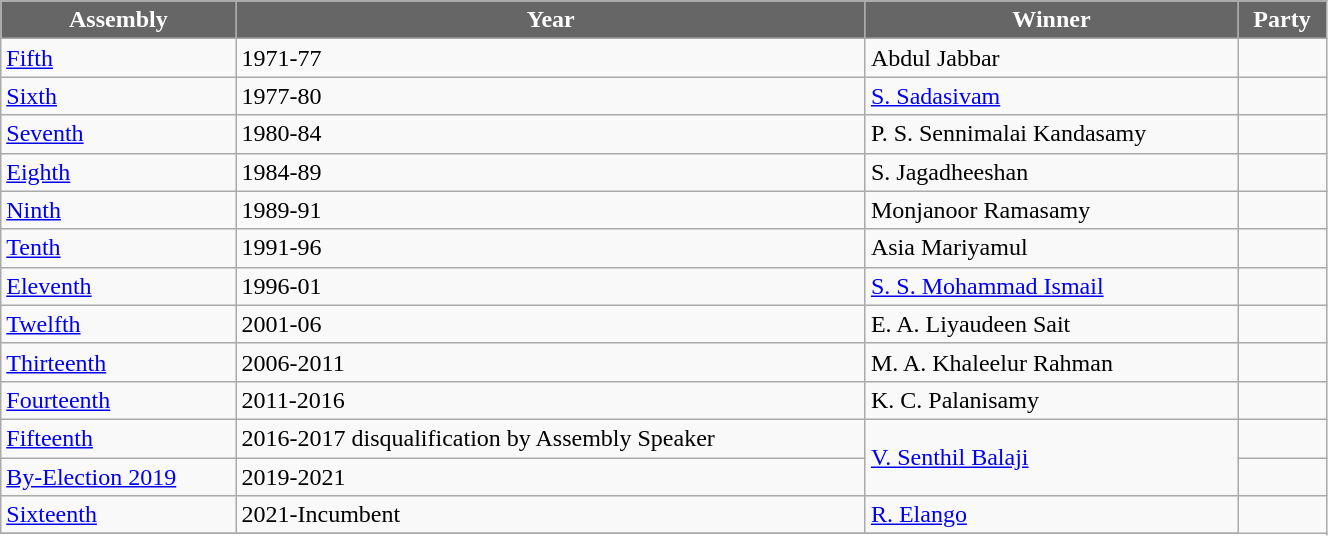<table class="wikitable sortable" width="70%">
<tr>
<th style="background-color:#666666; color:white">Assembly</th>
<th style="background-color:#666666; color:white">Year</th>
<th style="background-color:#666666; color:white">Winner</th>
<th style="background-color:#666666; color:white" colspan="2">Party</th>
</tr>
<tr>
<td><a href='#'>Fifth</a></td>
<td>1971-77</td>
<td>Abdul Jabbar</td>
<td></td>
</tr>
<tr>
<td><a href='#'>Sixth</a></td>
<td>1977-80</td>
<td><a href='#'>S. Sadasivam</a></td>
<td></td>
</tr>
<tr>
<td><a href='#'>Seventh</a></td>
<td>1980-84</td>
<td>P. S. Sennimalai Kandasamy</td>
<td></td>
</tr>
<tr>
<td><a href='#'>Eighth</a></td>
<td>1984-89</td>
<td>S. Jagadheeshan</td>
</tr>
<tr>
<td><a href='#'>Ninth</a></td>
<td>1989-91</td>
<td>Monjanoor Ramasamy</td>
<td></td>
</tr>
<tr>
<td><a href='#'>Tenth</a></td>
<td>1991-96</td>
<td>Asia Mariyamul</td>
<td></td>
</tr>
<tr>
<td><a href='#'>Eleventh</a></td>
<td>1996-01</td>
<td><a href='#'>S. S. Mohammad Ismail</a></td>
<td></td>
</tr>
<tr>
<td><a href='#'>Twelfth</a></td>
<td>2001-06</td>
<td>E. A. Liyaudeen Sait</td>
<td></td>
</tr>
<tr>
<td><a href='#'>Thirteenth</a></td>
<td>2006-2011</td>
<td>M. A. Khaleelur Rahman</td>
<td></td>
</tr>
<tr>
<td><a href='#'>Fourteenth</a></td>
<td>2011-2016</td>
<td>K. C. Palanisamy</td>
</tr>
<tr>
<td><a href='#'>Fifteenth</a></td>
<td>2016-2017 disqualification by Assembly Speaker</td>
<td rowspan=2><a href='#'>V. Senthil Balaji</a></td>
<td></td>
</tr>
<tr>
<td><a href='#'>By-Election 2019</a></td>
<td>2019-2021</td>
<td></td>
</tr>
<tr>
<td><a href='#'>Sixteenth</a></td>
<td>2021-Incumbent</td>
<td><a href='#'>R. Elango</a></td>
</tr>
<tr>
</tr>
</table>
